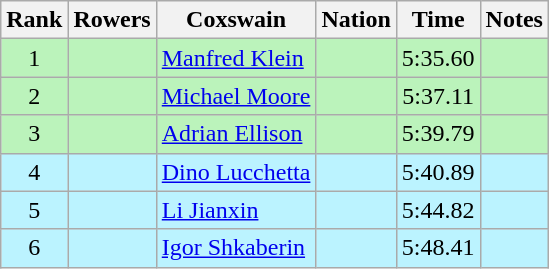<table class="wikitable sortable" style="text-align:center">
<tr>
<th>Rank</th>
<th>Rowers</th>
<th>Coxswain</th>
<th>Nation</th>
<th>Time</th>
<th>Notes</th>
</tr>
<tr bgcolor=bbf3bb>
<td>1</td>
<td align=left data-sort-value="Baar, Roland"></td>
<td align=left data-sort-value="Klein, Manfred"><a href='#'>Manfred Klein</a></td>
<td align=left></td>
<td>5:35.60</td>
<td></td>
</tr>
<tr bgcolor=bbf3bb>
<td>2</td>
<td align=left data-sort-value="Teti, Mike"></td>
<td align=left data-sort-value="Moore, Michael"><a href='#'>Michael Moore</a></td>
<td align=left></td>
<td>5:37.11</td>
<td></td>
</tr>
<tr bgcolor=bbf3bb>
<td>3</td>
<td align=left data-sort-value="But, Veniamin"></td>
<td align=left data-sort-value="Ellison, Adrian"><a href='#'>Adrian Ellison</a></td>
<td align=left></td>
<td>5:39.79</td>
<td></td>
</tr>
<tr bgcolor=bbf3ff>
<td>4</td>
<td align=left data-sort-value="Liguori, Ciro"></td>
<td align=left data-sort-value="Lucchetta, Dino"><a href='#'>Dino Lucchetta</a></td>
<td align=left></td>
<td>5:40.89</td>
<td></td>
</tr>
<tr bgcolor=bbf3ff>
<td>5</td>
<td align=left></td>
<td align=left><a href='#'>Li Jianxin</a></td>
<td align=left></td>
<td>5:44.82</td>
<td></td>
</tr>
<tr bgcolor=bbf3ff>
<td>6</td>
<td align=left data-sort-value="Raievskiy, Vitaliy"></td>
<td align=left data-sort-value="Shkaberin, Igor"><a href='#'>Igor Shkaberin</a></td>
<td align=left></td>
<td>5:48.41</td>
<td></td>
</tr>
</table>
